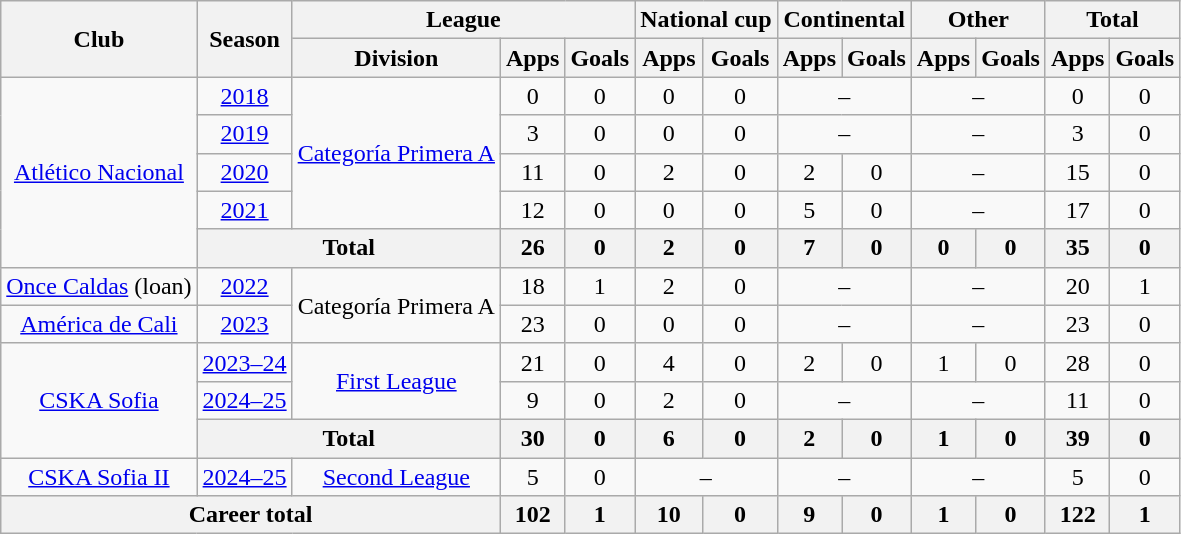<table class="wikitable" style="text-align:center">
<tr>
<th rowspan="2">Club</th>
<th rowspan="2">Season</th>
<th colspan="3">League</th>
<th colspan="2">National cup</th>
<th colspan="2">Continental</th>
<th colspan="2">Other</th>
<th colspan="2">Total</th>
</tr>
<tr>
<th>Division</th>
<th>Apps</th>
<th>Goals</th>
<th>Apps</th>
<th>Goals</th>
<th>Apps</th>
<th>Goals</th>
<th>Apps</th>
<th>Goals</th>
<th>Apps</th>
<th>Goals</th>
</tr>
<tr>
<td rowspan="5" align=center valign=center><a href='#'>Atlético Nacional</a></td>
<td><a href='#'>2018</a></td>
<td rowspan=4><a href='#'>Categoría Primera A</a></td>
<td>0</td>
<td>0</td>
<td>0</td>
<td>0</td>
<td colspan="2">–</td>
<td colspan="2">–</td>
<td>0</td>
<td>0</td>
</tr>
<tr>
<td><a href='#'>2019</a></td>
<td>3</td>
<td>0</td>
<td>0</td>
<td>0</td>
<td colspan="2">–</td>
<td colspan="2">–</td>
<td>3</td>
<td>0</td>
</tr>
<tr>
<td><a href='#'>2020</a></td>
<td>11</td>
<td>0</td>
<td>2</td>
<td>0</td>
<td>2</td>
<td>0</td>
<td colspan="2">–</td>
<td>15</td>
<td>0</td>
</tr>
<tr>
<td><a href='#'>2021</a></td>
<td>12</td>
<td>0</td>
<td>0</td>
<td>0</td>
<td>5</td>
<td>0</td>
<td colspan="2">–</td>
<td>17</td>
<td>0</td>
</tr>
<tr>
<th colspan=2>Total</th>
<th>26</th>
<th>0</th>
<th>2</th>
<th>0</th>
<th>7</th>
<th>0</th>
<th>0</th>
<th>0</th>
<th>35</th>
<th>0</th>
</tr>
<tr>
<td align=center valign=center><a href='#'>Once Caldas</a> (loan)</td>
<td><a href='#'>2022</a></td>
<td rowspan=2>Categoría Primera A</td>
<td>18</td>
<td>1</td>
<td>2</td>
<td>0</td>
<td colspan="2">–</td>
<td colspan="2">–</td>
<td>20</td>
<td>1</td>
</tr>
<tr>
<td align=center valign=center><a href='#'>América de Cali</a></td>
<td><a href='#'>2023</a></td>
<td>23</td>
<td>0</td>
<td>0</td>
<td>0</td>
<td colspan="2">–</td>
<td colspan="2">–</td>
<td>23</td>
<td>0</td>
</tr>
<tr>
<td rowspan=3 align=center valign=center><a href='#'>CSKA Sofia</a></td>
<td><a href='#'>2023–24</a></td>
<td rowspan=2><a href='#'>First League</a></td>
<td>21</td>
<td>0</td>
<td>4</td>
<td>0</td>
<td>2</td>
<td>0</td>
<td>1</td>
<td>0</td>
<td>28</td>
<td>0</td>
</tr>
<tr>
<td><a href='#'>2024–25</a></td>
<td>9</td>
<td>0</td>
<td>2</td>
<td>0</td>
<td colspan="2">–</td>
<td colspan="2">–</td>
<td>11</td>
<td>0</td>
</tr>
<tr>
<th colspan=2>Total</th>
<th>30</th>
<th>0</th>
<th>6</th>
<th>0</th>
<th>2</th>
<th>0</th>
<th>1</th>
<th>0</th>
<th>39</th>
<th>0</th>
</tr>
<tr>
<td align=center valign=center><a href='#'>CSKA Sofia II</a></td>
<td><a href='#'>2024–25</a></td>
<td><a href='#'>Second League</a></td>
<td>5</td>
<td>0</td>
<td colspan="2">–</td>
<td colspan="2">–</td>
<td colspan="2">–</td>
<td>5</td>
<td>0</td>
</tr>
<tr>
<th colspan=3>Career total</th>
<th>102</th>
<th>1</th>
<th>10</th>
<th>0</th>
<th>9</th>
<th>0</th>
<th>1</th>
<th>0</th>
<th>122</th>
<th>1</th>
</tr>
</table>
